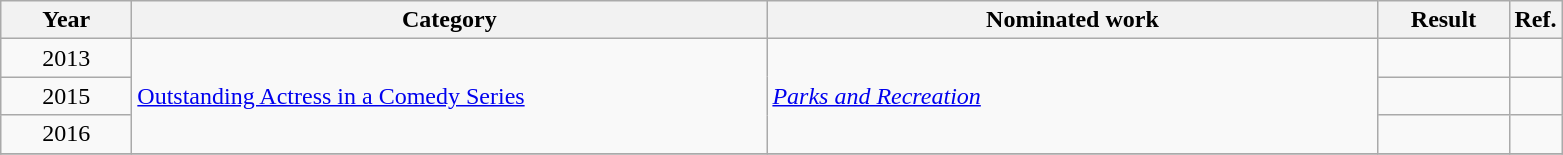<table class=wikitable>
<tr>
<th scope="col" style="width:5em;">Year</th>
<th scope="col" style="width:26em;">Category</th>
<th scope="col" style="width:25em;">Nominated work</th>
<th scope="col" style="width:5em;">Result</th>
<th>Ref.</th>
</tr>
<tr>
<td style="text-align:center;">2013</td>
<td rowspan=3><a href='#'>Outstanding Actress in a Comedy Series</a></td>
<td rowspan=3><em><a href='#'>Parks and Recreation</a></em></td>
<td></td>
<td></td>
</tr>
<tr>
<td style="text-align:center;">2015</td>
<td></td>
<td></td>
</tr>
<tr>
<td style="text-align:center;">2016</td>
<td></td>
<td></td>
</tr>
<tr>
</tr>
</table>
